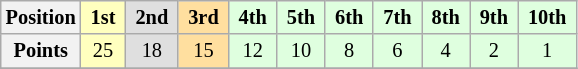<table class="wikitable" style="font-size:85%; text-align:center">
<tr>
<th>Position</th>
<td style="background:#ffffbf"> <strong>1st</strong> </td>
<td style="background:#dfdfdf"> <strong>2nd</strong> </td>
<td style="background:#ffdf9f"> <strong>3rd</strong> </td>
<td style="background:#dfffdf"> <strong>4th</strong> </td>
<td style="background:#dfffdf"> <strong>5th</strong> </td>
<td style="background:#dfffdf"> <strong>6th</strong> </td>
<td style="background:#dfffdf"> <strong>7th</strong> </td>
<td style="background:#dfffdf"> <strong>8th</strong> </td>
<td style="background:#dfffdf"> <strong>9th</strong> </td>
<td style="background:#dfffdf"> <strong>10th</strong> </td>
</tr>
<tr>
<th>Points</th>
<td style="background:#ffffbf">25</td>
<td style="background:#dfdfdf">18</td>
<td style="background:#ffdf9f">15</td>
<td style="background:#dfffdf">12</td>
<td style="background:#dfffdf">10</td>
<td style="background:#dfffdf">8</td>
<td style="background:#dfffdf">6</td>
<td style="background:#dfffdf">4</td>
<td style="background:#dfffdf">2</td>
<td style="background:#dfffdf">1</td>
</tr>
<tr>
</tr>
</table>
